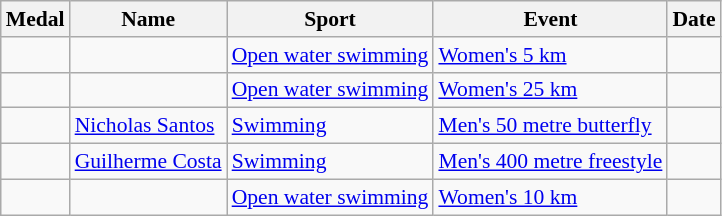<table class="wikitable sortable" style="font-size:90%">
<tr>
<th>Medal</th>
<th>Name</th>
<th>Sport</th>
<th>Event</th>
<th>Date</th>
</tr>
<tr>
<td></td>
<td></td>
<td><a href='#'>Open water swimming</a></td>
<td><a href='#'>Women's 5 km</a></td>
<td></td>
</tr>
<tr>
<td></td>
<td></td>
<td><a href='#'>Open water swimming</a></td>
<td><a href='#'>Women's 25 km</a></td>
<td> </td>
</tr>
<tr>
<td></td>
<td><a href='#'>Nicholas Santos</a></td>
<td><a href='#'>Swimming</a></td>
<td><a href='#'>Men's 50 metre butterfly</a></td>
<td></td>
</tr>
<tr>
<td></td>
<td><a href='#'>Guilherme Costa</a></td>
<td><a href='#'>Swimming</a></td>
<td><a href='#'>Men's 400 metre freestyle</a></td>
<td></td>
</tr>
<tr>
<td></td>
<td></td>
<td><a href='#'>Open water swimming</a></td>
<td><a href='#'>Women's 10 km</a></td>
<td></td>
</tr>
</table>
